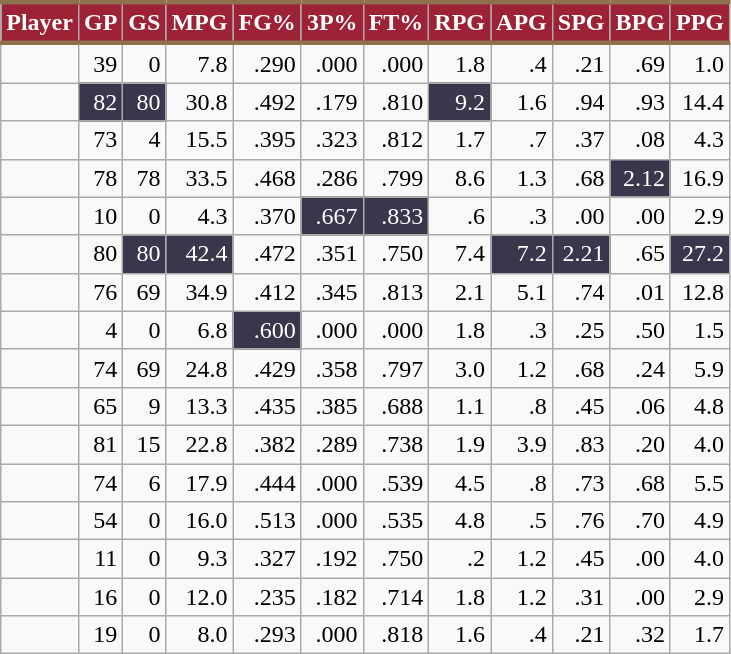<table class="wikitable sortable" style="text-align:right;">
<tr>
<th style="background:#9D2235; color:#FFFFFF; border-top:#8C714C 3px solid; border-bottom:#8C714C 3px solid;">Player</th>
<th style="background:#9D2235; color:#FFFFFF; border-top:#8C714C 3px solid; border-bottom:#8C714C 3px solid;">GP</th>
<th style="background:#9D2235; color:#FFFFFF; border-top:#8C714C 3px solid; border-bottom:#8C714C 3px solid;">GS</th>
<th style="background:#9D2235; color:#FFFFFF; border-top:#8C714C 3px solid; border-bottom:#8C714C 3px solid;">MPG</th>
<th style="background:#9D2235; color:#FFFFFF; border-top:#8C714C 3px solid; border-bottom:#8C714C 3px solid;">FG%</th>
<th style="background:#9D2235; color:#FFFFFF; border-top:#8C714C 3px solid; border-bottom:#8C714C 3px solid;">3P%</th>
<th style="background:#9D2235; color:#FFFFFF; border-top:#8C714C 3px solid; border-bottom:#8C714C 3px solid;">FT%</th>
<th style="background:#9D2235; color:#FFFFFF; border-top:#8C714C 3px solid; border-bottom:#8C714C 3px solid;">RPG</th>
<th style="background:#9D2235; color:#FFFFFF; border-top:#8C714C 3px solid; border-bottom:#8C714C 3px solid;">APG</th>
<th style="background:#9D2235; color:#FFFFFF; border-top:#8C714C 3px solid; border-bottom:#8C714C 3px solid;">SPG</th>
<th style="background:#9D2235; color:#FFFFFF; border-top:#8C714C 3px solid; border-bottom:#8C714C 3px solid;">BPG</th>
<th style="background:#9D2235; color:#FFFFFF; border-top:#8C714C 3px solid; border-bottom:#8C714C 3px solid;">PPG</th>
</tr>
<tr>
<td></td>
<td>39</td>
<td>0</td>
<td>7.8</td>
<td>.290</td>
<td>.000</td>
<td>.000</td>
<td>1.8</td>
<td>.4</td>
<td>.21</td>
<td>.69</td>
<td>1.0</td>
</tr>
<tr>
<td></td>
<td style="background:#3a374d;color:white;">82</td>
<td style="background:#3a374d;color:white;">80</td>
<td>30.8</td>
<td>.492</td>
<td>.179</td>
<td>.810</td>
<td style="background:#3a374d;color:white;">9.2</td>
<td>1.6</td>
<td>.94</td>
<td>.93</td>
<td>14.4</td>
</tr>
<tr>
<td></td>
<td>73</td>
<td>4</td>
<td>15.5</td>
<td>.395</td>
<td>.323</td>
<td>.812</td>
<td>1.7</td>
<td>.7</td>
<td>.37</td>
<td>.08</td>
<td>4.3</td>
</tr>
<tr>
<td></td>
<td>78</td>
<td>78</td>
<td>33.5</td>
<td>.468</td>
<td>.286</td>
<td>.799</td>
<td>8.6</td>
<td>1.3</td>
<td>.68</td>
<td style="background:#3a374d;color:white;">2.12</td>
<td>16.9</td>
</tr>
<tr>
<td></td>
<td>10</td>
<td>0</td>
<td>4.3</td>
<td>.370</td>
<td style="background:#3a374d;color:white;">.667</td>
<td style="background:#3a374d;color:white;">.833</td>
<td>.6</td>
<td>.3</td>
<td>.00</td>
<td>.00</td>
<td>2.9</td>
</tr>
<tr>
<td></td>
<td>80</td>
<td style="background:#3a374d;color:white;">80</td>
<td style="background:#3a374d;color:white;">42.4</td>
<td>.472</td>
<td>.351</td>
<td>.750</td>
<td>7.4</td>
<td style="background:#3a374d;color:white;">7.2</td>
<td style="background:#3a374d;color:white;">2.21</td>
<td>.65</td>
<td style="background:#3a374d;color:white;">27.2</td>
</tr>
<tr>
<td></td>
<td>76</td>
<td>69</td>
<td>34.9</td>
<td>.412</td>
<td>.345</td>
<td>.813</td>
<td>2.1</td>
<td>5.1</td>
<td>.74</td>
<td>.01</td>
<td>12.8</td>
</tr>
<tr>
<td></td>
<td>4</td>
<td>0</td>
<td>6.8</td>
<td style="background:#3a374d;color:white;">.600</td>
<td>.000</td>
<td>.000</td>
<td>1.8</td>
<td>.3</td>
<td>.25</td>
<td>.50</td>
<td>1.5</td>
</tr>
<tr>
<td></td>
<td>74</td>
<td>69</td>
<td>24.8</td>
<td>.429</td>
<td>.358</td>
<td>.797</td>
<td>3.0</td>
<td>1.2</td>
<td>.68</td>
<td>.24</td>
<td>5.9</td>
</tr>
<tr>
<td></td>
<td>65</td>
<td>9</td>
<td>13.3</td>
<td>.435</td>
<td>.385</td>
<td>.688</td>
<td>1.1</td>
<td>.8</td>
<td>.45</td>
<td>.06</td>
<td>4.8</td>
</tr>
<tr>
<td></td>
<td>81</td>
<td>15</td>
<td>22.8</td>
<td>.382</td>
<td>.289</td>
<td>.738</td>
<td>1.9</td>
<td>3.9</td>
<td>.83</td>
<td>.20</td>
<td>4.0</td>
</tr>
<tr>
<td></td>
<td>74</td>
<td>6</td>
<td>17.9</td>
<td>.444</td>
<td>.000</td>
<td>.539</td>
<td>4.5</td>
<td>.8</td>
<td>.73</td>
<td>.68</td>
<td>5.5</td>
</tr>
<tr>
<td></td>
<td>54</td>
<td>0</td>
<td>16.0</td>
<td>.513</td>
<td>.000</td>
<td>.535</td>
<td>4.8</td>
<td>.5</td>
<td>.76</td>
<td>.70</td>
<td>4.9</td>
</tr>
<tr>
<td></td>
<td>11</td>
<td>0</td>
<td>9.3</td>
<td>.327</td>
<td>.192</td>
<td>.750</td>
<td>.2</td>
<td>1.2</td>
<td>.45</td>
<td>.00</td>
<td>4.0</td>
</tr>
<tr>
<td></td>
<td>16</td>
<td>0</td>
<td>12.0</td>
<td>.235</td>
<td>.182</td>
<td>.714</td>
<td>1.8</td>
<td>1.2</td>
<td>.31</td>
<td>.00</td>
<td>2.9</td>
</tr>
<tr>
<td></td>
<td>19</td>
<td>0</td>
<td>8.0</td>
<td>.293</td>
<td>.000</td>
<td>.818</td>
<td>1.6</td>
<td>.4</td>
<td>.21</td>
<td>.32</td>
<td>1.7</td>
</tr>
</table>
